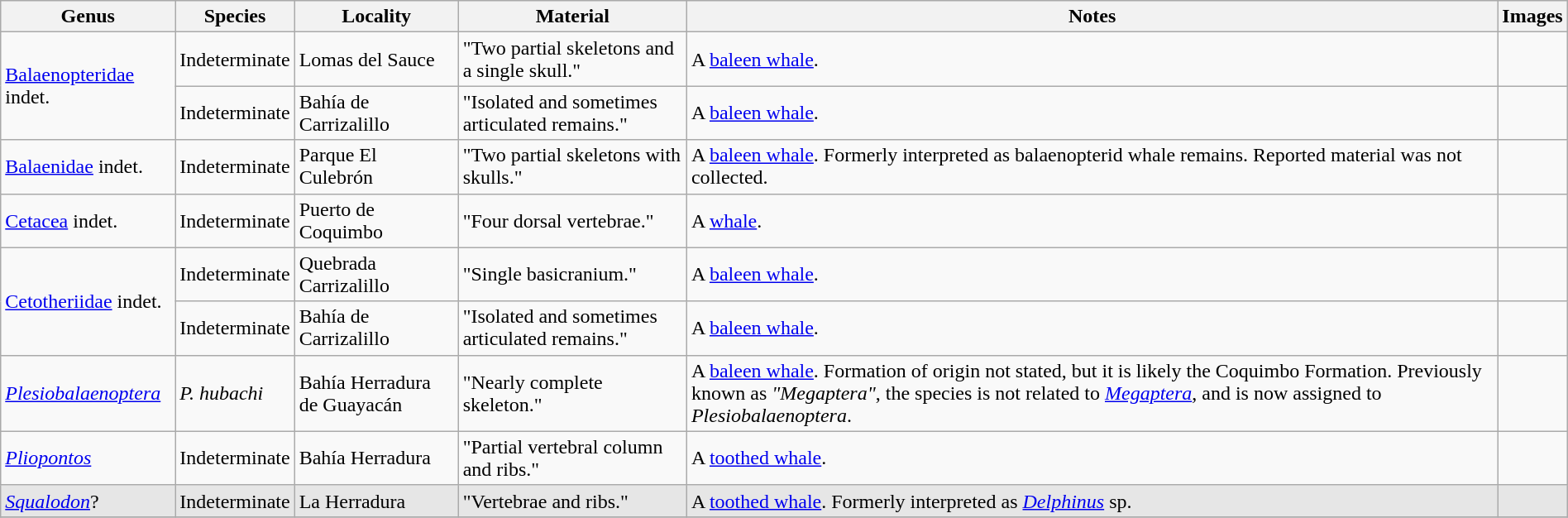<table class="wikitable" align="center" width="100%">
<tr>
<th>Genus</th>
<th>Species</th>
<th>Locality</th>
<th>Material</th>
<th>Notes</th>
<th>Images</th>
</tr>
<tr>
<td rowspan="2"><a href='#'>Balaenopteridae</a> indet.</td>
<td>Indeterminate</td>
<td>Lomas del Sauce</td>
<td>"Two partial skeletons and a single skull."</td>
<td>A <a href='#'>baleen whale</a>.</td>
<td></td>
</tr>
<tr>
<td>Indeterminate</td>
<td>Bahía de Carrizalillo</td>
<td>"Isolated and sometimes articulated remains."</td>
<td>A <a href='#'>baleen whale</a>.</td>
<td></td>
</tr>
<tr>
<td><a href='#'>Balaenidae</a> indet.</td>
<td>Indeterminate</td>
<td>Parque El Culebrón</td>
<td>"Two partial skeletons with skulls."</td>
<td>A <a href='#'>baleen whale</a>. Formerly interpreted as balaenopterid whale remains. Reported material was not collected.</td>
<td></td>
</tr>
<tr>
<td><a href='#'>Cetacea</a> indet.</td>
<td>Indeterminate</td>
<td>Puerto de Coquimbo</td>
<td>"Four dorsal vertebrae."</td>
<td>A <a href='#'>whale</a>.</td>
<td></td>
</tr>
<tr>
<td rowspan="2"><a href='#'>Cetotheriidae</a> indet.</td>
<td>Indeterminate</td>
<td>Quebrada Carrizalillo</td>
<td>"Single basicranium."</td>
<td>A <a href='#'>baleen whale</a>.</td>
<td></td>
</tr>
<tr>
<td>Indeterminate</td>
<td>Bahía de Carrizalillo</td>
<td>"Isolated and sometimes articulated remains."</td>
<td>A <a href='#'>baleen whale</a>.</td>
<td></td>
</tr>
<tr>
<td><em><a href='#'>Plesiobalaenoptera</a></em></td>
<td><em>P. hubachi</em></td>
<td>Bahía Herradura de Guayacán</td>
<td>"Nearly complete skeleton."</td>
<td>A <a href='#'>baleen whale</a>. Formation of origin not stated, but it is likely the Coquimbo Formation. Previously known as <em>"Megaptera"</em>, the species is not related to <em><a href='#'>Megaptera</a></em>, and is now assigned to <em>Plesiobalaenoptera</em>.</td>
<td></td>
</tr>
<tr>
<td><em><a href='#'>Pliopontos</a></em></td>
<td>Indeterminate</td>
<td>Bahía Herradura</td>
<td>"Partial vertebral column and ribs."</td>
<td>A <a href='#'>toothed whale</a>.</td>
<td></td>
</tr>
<tr>
<td style="background:#e6e6e6;"><em><a href='#'>Squalodon</a></em>?</td>
<td style="background:#e6e6e6;">Indeterminate</td>
<td style="background:#e6e6e6;">La Herradura</td>
<td style="background:#e6e6e6;">"Vertebrae and ribs."</td>
<td style="background:#e6e6e6;">A <a href='#'>toothed whale</a>. Formerly interpreted as <em><a href='#'>Delphinus</a></em> sp.</td>
<td style="background:#e6e6e6;"></td>
</tr>
<tr>
</tr>
</table>
